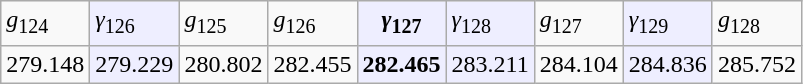<table class="wikitable">
<tr>
<td><em>g</em><sub>124</sub></td>
<td style="background: #eef"><em>γ</em><sub>126</sub></td>
<td><em>g</em><sub>125</sub></td>
<td><em>g</em><sub>126</sub></td>
<th style="background: #eef"><em>γ</em><sub>127</sub></th>
<td style="background: #eef"><em>γ</em><sub>128</sub></td>
<td><em>g</em><sub>127</sub></td>
<td style="background: #eef"><em>γ</em><sub>129</sub></td>
<td><em>g</em><sub>128</sub></td>
</tr>
<tr>
<td>279.148</td>
<td style="background: #eef">279.229</td>
<td>280.802</td>
<td>282.455</td>
<th style="background: #eef">282.465</th>
<td style="background: #eef">283.211</td>
<td>284.104</td>
<td style="background: #eef">284.836</td>
<td>285.752</td>
</tr>
</table>
